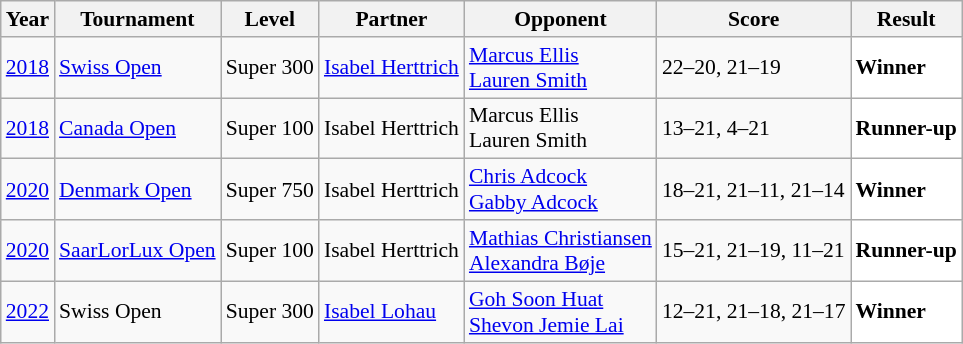<table class="sortable wikitable" style="font-size: 90%;">
<tr>
<th>Year</th>
<th>Tournament</th>
<th>Level</th>
<th>Partner</th>
<th>Opponent</th>
<th>Score</th>
<th>Result</th>
</tr>
<tr>
<td align="center"><a href='#'>2018</a></td>
<td align="left"><a href='#'>Swiss Open</a></td>
<td align="left">Super 300</td>
<td align="left"> <a href='#'>Isabel Herttrich</a></td>
<td align="left"> <a href='#'>Marcus Ellis</a><br> <a href='#'>Lauren Smith</a></td>
<td align="left">22–20, 21–19</td>
<td style="text-align:left; background:white"> <strong>Winner</strong></td>
</tr>
<tr>
<td align="center"><a href='#'>2018</a></td>
<td align="left"><a href='#'>Canada Open</a></td>
<td align="left">Super 100</td>
<td align="left"> Isabel Herttrich</td>
<td align="left"> Marcus Ellis<br> Lauren Smith</td>
<td align="left">13–21, 4–21</td>
<td style="text-align:left; background:white"> <strong>Runner-up</strong></td>
</tr>
<tr>
<td align="center"><a href='#'>2020</a></td>
<td align="left"><a href='#'>Denmark Open</a></td>
<td align="left">Super 750</td>
<td align="left"> Isabel Herttrich</td>
<td align="left"> <a href='#'>Chris Adcock</a><br> <a href='#'>Gabby Adcock</a></td>
<td align="left">18–21, 21–11, 21–14</td>
<td style="text-align:left; background:white"> <strong>Winner</strong></td>
</tr>
<tr>
<td align="center"><a href='#'>2020</a></td>
<td align="left"><a href='#'>SaarLorLux Open</a></td>
<td align="left">Super 100</td>
<td align="left"> Isabel Herttrich</td>
<td align="left"> <a href='#'>Mathias Christiansen</a><br> <a href='#'>Alexandra Bøje</a></td>
<td align="left">15–21, 21–19, 11–21</td>
<td style="text-align:left; background:white"> <strong>Runner-up</strong></td>
</tr>
<tr>
<td align="center"><a href='#'>2022</a></td>
<td align="left">Swiss Open</td>
<td align="left">Super 300</td>
<td align="left"> <a href='#'>Isabel Lohau</a></td>
<td align="left"> <a href='#'>Goh Soon Huat</a><br> <a href='#'>Shevon Jemie Lai</a></td>
<td align="left">12–21, 21–18, 21–17</td>
<td style="text-align:left; background:white"> <strong>Winner</strong></td>
</tr>
</table>
